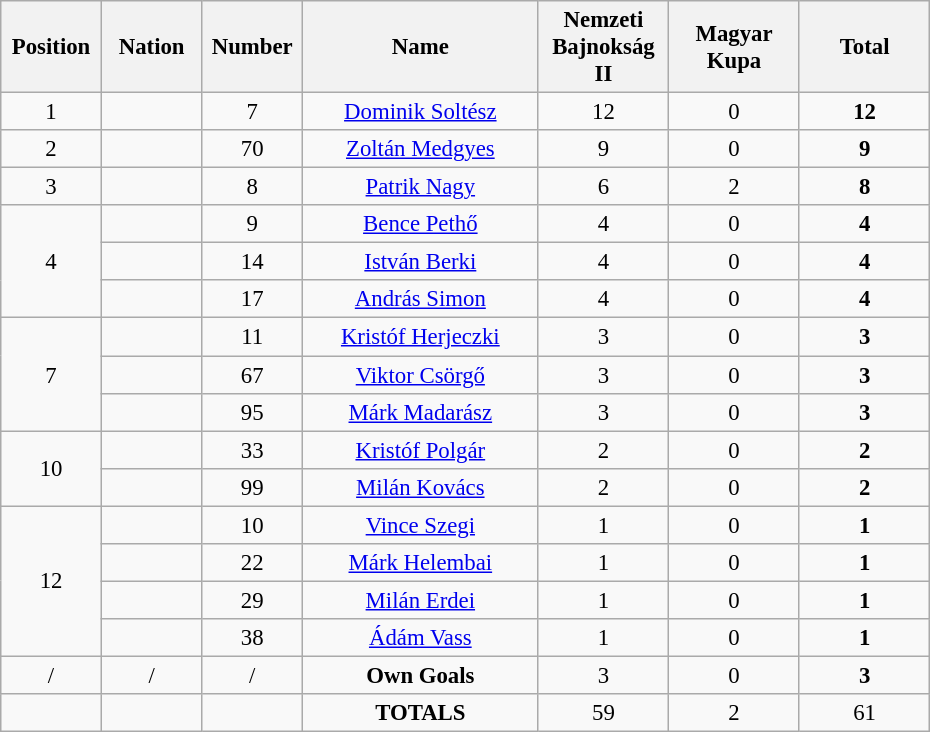<table class="wikitable" style="font-size: 95%; text-align: center;">
<tr>
<th width=60>Position</th>
<th width=60>Nation</th>
<th width=60>Number</th>
<th width=150>Name</th>
<th width=80>Nemzeti Bajnokság II</th>
<th width=80>Magyar Kupa</th>
<th width=80>Total</th>
</tr>
<tr>
<td>1</td>
<td></td>
<td>7</td>
<td><a href='#'>Dominik Soltész</a></td>
<td>12</td>
<td>0</td>
<td><strong>12</strong></td>
</tr>
<tr>
<td>2</td>
<td></td>
<td>70</td>
<td><a href='#'>Zoltán Medgyes</a></td>
<td>9</td>
<td>0</td>
<td><strong>9</strong></td>
</tr>
<tr>
<td>3</td>
<td></td>
<td>8</td>
<td><a href='#'>Patrik Nagy</a></td>
<td>6</td>
<td>2</td>
<td><strong>8</strong></td>
</tr>
<tr>
<td rowspan="3">4</td>
<td></td>
<td>9</td>
<td><a href='#'>Bence Pethő</a></td>
<td>4</td>
<td>0</td>
<td><strong>4</strong></td>
</tr>
<tr>
<td></td>
<td>14</td>
<td><a href='#'>István Berki</a></td>
<td>4</td>
<td>0</td>
<td><strong>4</strong></td>
</tr>
<tr>
<td></td>
<td>17</td>
<td><a href='#'>András Simon</a></td>
<td>4</td>
<td>0</td>
<td><strong>4</strong></td>
</tr>
<tr>
<td rowspan="3">7</td>
<td></td>
<td>11</td>
<td><a href='#'>Kristóf Herjeczki</a></td>
<td>3</td>
<td>0</td>
<td><strong>3</strong></td>
</tr>
<tr>
<td></td>
<td>67</td>
<td><a href='#'>Viktor Csörgő</a></td>
<td>3</td>
<td>0</td>
<td><strong>3</strong></td>
</tr>
<tr>
<td></td>
<td>95</td>
<td><a href='#'>Márk Madarász</a></td>
<td>3</td>
<td>0</td>
<td><strong>3</strong></td>
</tr>
<tr>
<td rowspan="2">10</td>
<td></td>
<td>33</td>
<td><a href='#'>Kristóf Polgár</a></td>
<td>2</td>
<td>0</td>
<td><strong>2</strong></td>
</tr>
<tr>
<td></td>
<td>99</td>
<td><a href='#'>Milán Kovács</a></td>
<td>2</td>
<td>0</td>
<td><strong>2</strong></td>
</tr>
<tr>
<td rowspan="4">12</td>
<td></td>
<td>10</td>
<td><a href='#'>Vince Szegi</a></td>
<td>1</td>
<td>0</td>
<td><strong>1</strong></td>
</tr>
<tr>
<td></td>
<td>22</td>
<td><a href='#'>Márk Helembai</a></td>
<td>1</td>
<td>0</td>
<td><strong>1</strong></td>
</tr>
<tr>
<td></td>
<td>29</td>
<td><a href='#'>Milán Erdei</a></td>
<td>1</td>
<td>0</td>
<td><strong>1</strong></td>
</tr>
<tr>
<td></td>
<td>38</td>
<td><a href='#'>Ádám Vass</a></td>
<td>1</td>
<td>0</td>
<td><strong>1</strong></td>
</tr>
<tr>
<td>/</td>
<td>/</td>
<td>/</td>
<td><strong>Own Goals</strong></td>
<td>3</td>
<td>0</td>
<td><strong>3</strong></td>
</tr>
<tr>
<td></td>
<td></td>
<td></td>
<td><strong>TOTALS</strong></td>
<td>59</td>
<td>2</td>
<td>61</td>
</tr>
</table>
